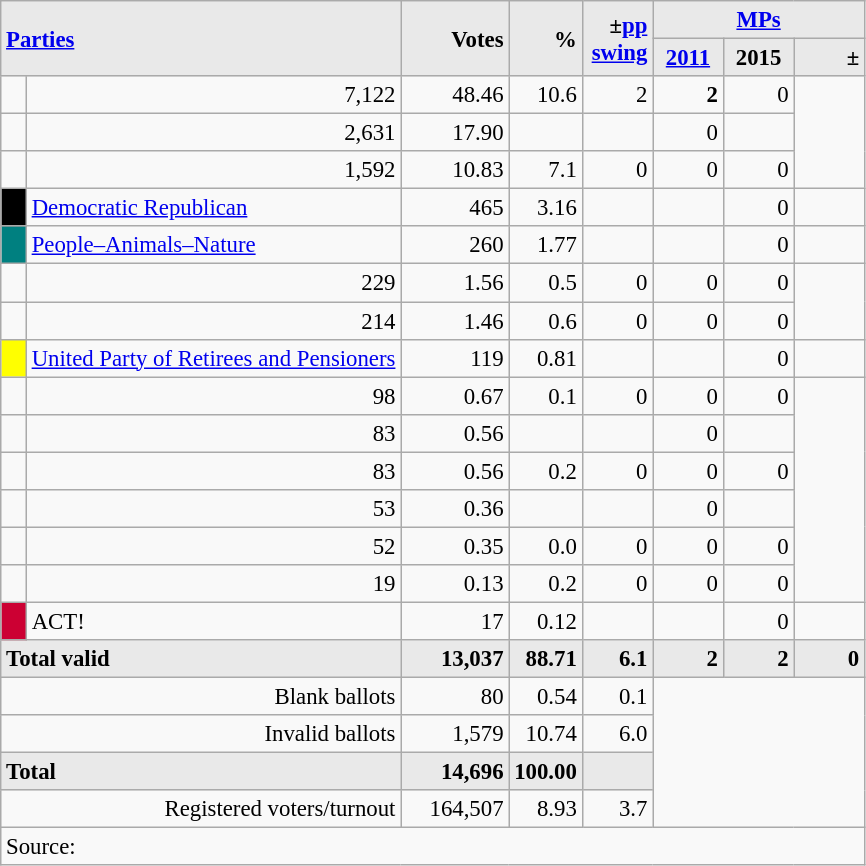<table class="wikitable" style="text-align:right; font-size:95%;">
<tr>
<th rowspan="2" colspan="2" style="background:#e9e9e9; text-align:left;" alignleft><a href='#'>Parties</a></th>
<th rowspan="2" style="background:#e9e9e9; text-align:right;">Votes</th>
<th rowspan="2" style="background:#e9e9e9; text-align:right;">%</th>
<th rowspan="2" style="background:#e9e9e9; text-align:right;">±<a href='#'>pp</a> <a href='#'>swing</a></th>
<th colspan="3" style="background:#e9e9e9; text-align:center;"><a href='#'>MPs</a></th>
</tr>
<tr style="background-color:#E9E9E9">
<th style="background-color:#E9E9E9;text-align:center;"><a href='#'>2011</a></th>
<th style="background-color:#E9E9E9;text-align:center;">2015</th>
<th style="background:#e9e9e9; text-align:right;">±</th>
</tr>
<tr>
<td> </td>
<td>7,122</td>
<td>48.46</td>
<td>10.6</td>
<td>2</td>
<td><strong>2</strong></td>
<td>0</td>
</tr>
<tr>
<td></td>
<td>2,631</td>
<td>17.90</td>
<td></td>
<td></td>
<td>0</td>
<td></td>
</tr>
<tr>
<td></td>
<td>1,592</td>
<td>10.83</td>
<td>7.1</td>
<td>0</td>
<td>0</td>
<td>0</td>
</tr>
<tr>
<td style="width: 10px" bgcolor=black align="center"></td>
<td align=left><a href='#'>Democratic Republican</a></td>
<td>465</td>
<td>3.16</td>
<td></td>
<td></td>
<td>0</td>
<td></td>
</tr>
<tr>
<td style="width: 10px" bgcolor="teal" align="center"></td>
<td align="left"><a href='#'>People–Animals–Nature</a></td>
<td>260</td>
<td>1.77</td>
<td></td>
<td></td>
<td>0</td>
<td></td>
</tr>
<tr>
<td></td>
<td>229</td>
<td>1.56</td>
<td>0.5</td>
<td>0</td>
<td>0</td>
<td>0</td>
</tr>
<tr>
<td></td>
<td>214</td>
<td>1.46</td>
<td>0.6</td>
<td>0</td>
<td>0</td>
<td>0</td>
</tr>
<tr>
<td style="width: 10px" bgcolor=yellow align="center"></td>
<td align=left><a href='#'>United Party of Retirees and Pensioners</a></td>
<td>119</td>
<td>0.81</td>
<td></td>
<td></td>
<td>0</td>
<td></td>
</tr>
<tr>
<td></td>
<td>98</td>
<td>0.67</td>
<td>0.1</td>
<td>0</td>
<td>0</td>
<td>0</td>
</tr>
<tr>
<td></td>
<td>83</td>
<td>0.56</td>
<td></td>
<td></td>
<td>0</td>
<td></td>
</tr>
<tr>
<td></td>
<td>83</td>
<td>0.56</td>
<td>0.2</td>
<td>0</td>
<td>0</td>
<td>0</td>
</tr>
<tr>
<td></td>
<td>53</td>
<td>0.36</td>
<td></td>
<td></td>
<td>0</td>
<td></td>
</tr>
<tr>
<td></td>
<td>52</td>
<td>0.35</td>
<td>0.0</td>
<td>0</td>
<td>0</td>
<td>0</td>
</tr>
<tr>
<td></td>
<td>19</td>
<td>0.13</td>
<td>0.2</td>
<td>0</td>
<td>0</td>
<td>0</td>
</tr>
<tr>
<td style="width:10px; background:#CC0033; text-align:center;"></td>
<td style="text-align:left;">ACT! </td>
<td>17</td>
<td>0.12</td>
<td></td>
<td></td>
<td>0</td>
<td></td>
</tr>
<tr>
<td colspan=2 align=left style="background-color:#E9E9E9"><strong>Total valid</strong></td>
<td width="65" align="right" style="background-color:#E9E9E9"><strong>13,037</strong></td>
<td width="40" align="right" style="background-color:#E9E9E9"><strong>88.71</strong></td>
<td width="40" align="right" style="background-color:#E9E9E9"><strong>6.1</strong></td>
<td width="40" align="right" style="background-color:#E9E9E9"><strong>2</strong></td>
<td width="40" align="right" style="background-color:#E9E9E9"><strong>2</strong></td>
<td width="40" align="right" style="background-color:#E9E9E9"><strong>0</strong></td>
</tr>
<tr>
<td colspan=2>Blank ballots</td>
<td>80</td>
<td>0.54</td>
<td>0.1</td>
<td colspan=4 rowspan=4></td>
</tr>
<tr>
<td colspan=2>Invalid ballots</td>
<td>1,579</td>
<td>10.74</td>
<td>6.0</td>
</tr>
<tr>
<td colspan=2 width="259" align=left style="background-color:#E9E9E9"><strong>Total</strong></td>
<td width="50" align="right" style="background-color:#E9E9E9"><strong>14,696</strong></td>
<td width="40" align="right" style="background-color:#E9E9E9"><strong>100.00</strong></td>
<td width="40" align="right" style="background-color:#E9E9E9"></td>
</tr>
<tr>
<td colspan=2>Registered voters/turnout</td>
<td>164,507</td>
<td>8.93</td>
<td>3.7</td>
</tr>
<tr>
<td colspan=11 align=left>Source: </td>
</tr>
</table>
